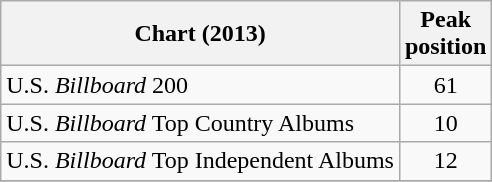<table class="wikitable">
<tr>
<th>Chart (2013)</th>
<th>Peak<br>position</th>
</tr>
<tr>
<td>U.S. <em>Billboard</em> 200</td>
<td align="center">61</td>
</tr>
<tr>
<td>U.S. <em>Billboard</em> Top Country Albums</td>
<td align="center">10</td>
</tr>
<tr>
<td>U.S. <em>Billboard</em> Top Independent Albums</td>
<td align="center">12</td>
</tr>
<tr>
</tr>
</table>
